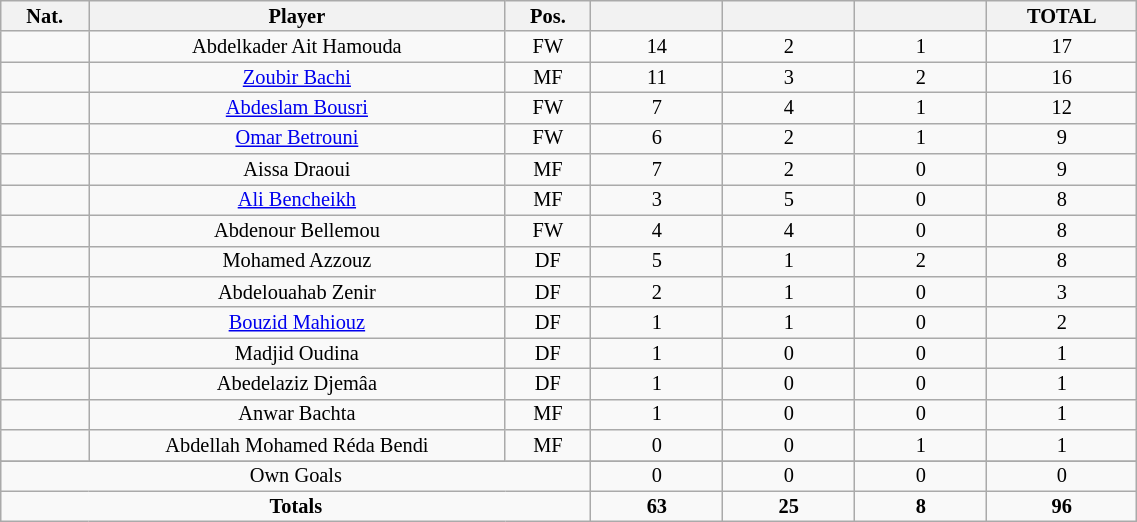<table class="wikitable sortable alternance"  style="font-size:85%; text-align:center; line-height:14px; width:60%;">
<tr>
<th width=10>Nat.</th>
<th width=140>Player</th>
<th width=10>Pos.</th>
<th width=40></th>
<th width=40></th>
<th width=40></th>
<th width=10>TOTAL</th>
</tr>
<tr>
<td></td>
<td>Abdelkader Ait Hamouda</td>
<td>FW</td>
<td>14</td>
<td>2</td>
<td>1</td>
<td>17</td>
</tr>
<tr>
<td></td>
<td><a href='#'>Zoubir Bachi</a></td>
<td>MF</td>
<td>11</td>
<td>3</td>
<td>2</td>
<td>16</td>
</tr>
<tr>
<td></td>
<td><a href='#'>Abdeslam Bousri</a></td>
<td>FW</td>
<td>7</td>
<td>4</td>
<td>1</td>
<td>12</td>
</tr>
<tr>
<td></td>
<td><a href='#'>Omar Betrouni</a></td>
<td>FW</td>
<td>6</td>
<td>2</td>
<td>1</td>
<td>9</td>
</tr>
<tr>
<td></td>
<td>Aissa Draoui</td>
<td>MF</td>
<td>7</td>
<td>2</td>
<td>0</td>
<td>9</td>
</tr>
<tr>
<td></td>
<td><a href='#'>Ali Bencheikh</a></td>
<td>MF</td>
<td>3</td>
<td>5</td>
<td>0</td>
<td>8</td>
</tr>
<tr>
<td></td>
<td>Abdenour Bellemou</td>
<td>FW</td>
<td>4</td>
<td>4</td>
<td>0</td>
<td>8</td>
</tr>
<tr>
<td></td>
<td>Mohamed Azzouz</td>
<td>DF</td>
<td>5</td>
<td>1</td>
<td>2</td>
<td>8</td>
</tr>
<tr>
<td></td>
<td>Abdelouahab Zenir</td>
<td>DF</td>
<td>2</td>
<td>1</td>
<td>0</td>
<td>3</td>
</tr>
<tr>
<td></td>
<td><a href='#'>Bouzid Mahiouz</a></td>
<td>DF</td>
<td>1</td>
<td>1</td>
<td>0</td>
<td>2</td>
</tr>
<tr>
<td></td>
<td>Madjid Oudina</td>
<td>DF</td>
<td>1</td>
<td>0</td>
<td>0</td>
<td>1</td>
</tr>
<tr>
<td></td>
<td>Abedelaziz Djemâa</td>
<td>DF</td>
<td>1</td>
<td>0</td>
<td>0</td>
<td>1</td>
</tr>
<tr>
<td></td>
<td>Anwar Bachta</td>
<td>MF</td>
<td>1</td>
<td>0</td>
<td>0</td>
<td>1</td>
</tr>
<tr>
<td></td>
<td>Abdellah Mohamed Réda Bendi</td>
<td>MF</td>
<td>0</td>
<td>0</td>
<td>1</td>
<td>1</td>
</tr>
<tr>
</tr>
<tr class="sortbottom">
<td colspan="3">Own Goals</td>
<td>0</td>
<td>0</td>
<td>0</td>
<td>0</td>
</tr>
<tr class="sortbottom">
<td colspan="3"><strong>Totals</strong></td>
<td><strong>63</strong></td>
<td><strong>25</strong></td>
<td><strong>8</strong></td>
<td><strong>96</strong></td>
</tr>
</table>
